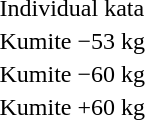<table>
<tr>
<td>Individual kata</td>
<td></td>
<td></td>
<td></td>
</tr>
<tr>
<td rowspan=2>Kumite −53 kg</td>
<td rowspan=2></td>
<td rowspan=2></td>
<td></td>
</tr>
<tr>
<td></td>
</tr>
<tr>
<td rowspan=2>Kumite −60 kg</td>
<td rowspan=2></td>
<td rowspan=2></td>
<td></td>
</tr>
<tr>
<td></td>
</tr>
<tr>
<td rowspan=2>Kumite +60 kg</td>
<td rowspan=2></td>
<td rowspan=2></td>
<td></td>
</tr>
<tr>
<td></td>
</tr>
</table>
